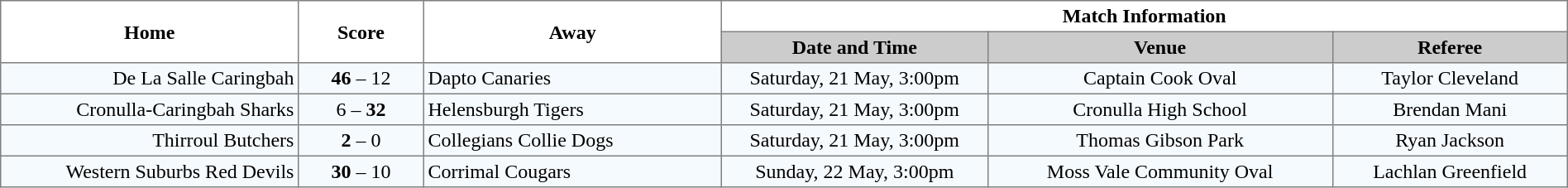<table border="1" cellpadding="3" cellspacing="0" width="100%" style="border-collapse:collapse;  text-align:center;">
<tr>
<th rowspan="2" width="19%">Home</th>
<th rowspan="2" width="8%">Score</th>
<th rowspan="2" width="19%">Away</th>
<th colspan="3">Match Information</th>
</tr>
<tr style="background:#CCCCCC">
<th width="17%">Date and Time</th>
<th width="22%">Venue</th>
<th width="50%">Referee</th>
</tr>
<tr style="text-align:center; background:#f5faff;">
<td align="right">De La Salle Caringbah </td>
<td><strong>46</strong> – 12</td>
<td align="left"> Dapto Canaries</td>
<td>Saturday, 21 May, 3:00pm</td>
<td>Captain Cook Oval</td>
<td>Taylor Cleveland</td>
</tr>
<tr style="text-align:center; background:#f5faff;">
<td align="right">Cronulla-Caringbah Sharks </td>
<td>6 – <strong>32</strong></td>
<td align="left"> Helensburgh Tigers</td>
<td>Saturday, 21 May, 3:00pm</td>
<td>Cronulla High School</td>
<td>Brendan Mani</td>
</tr>
<tr style="text-align:center; background:#f5faff;">
<td align="right">Thirroul Butchers </td>
<td><strong>2</strong> – 0</td>
<td align="left"> Collegians Collie Dogs</td>
<td>Saturday, 21 May, 3:00pm</td>
<td>Thomas Gibson Park</td>
<td>Ryan Jackson</td>
</tr>
<tr style="text-align:center; background:#f5faff;">
<td align="right">Western Suburbs Red Devils </td>
<td><strong>30</strong> – 10</td>
<td align="left"> Corrimal Cougars</td>
<td>Sunday, 22 May, 3:00pm</td>
<td>Moss Vale Community Oval</td>
<td>Lachlan Greenfield</td>
</tr>
</table>
